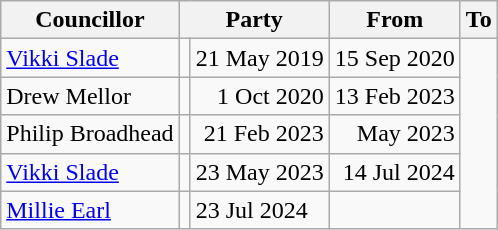<table class=wikitable>
<tr>
<th>Councillor</th>
<th colspan=2>Party</th>
<th>From</th>
<th>To</th>
</tr>
<tr>
<td><a href='#'>Vikki Slade</a></td>
<td></td>
<td align=right>21 May 2019</td>
<td align=right>15 Sep 2020</td>
</tr>
<tr>
<td>Drew Mellor</td>
<td></td>
<td align=right>1 Oct 2020</td>
<td align=right>13 Feb 2023</td>
</tr>
<tr>
<td>Philip Broadhead</td>
<td></td>
<td align=right>21 Feb 2023</td>
<td align=right>May 2023</td>
</tr>
<tr>
<td><a href='#'>Vikki Slade</a></td>
<td></td>
<td align=right>23 May 2023</td>
<td align=right>14 Jul 2024</td>
</tr>
<tr>
<td><a href='#'>Millie Earl</a></td>
<td></td>
<td>23 Jul 2024</td>
<td align="right"></td>
</tr>
</table>
